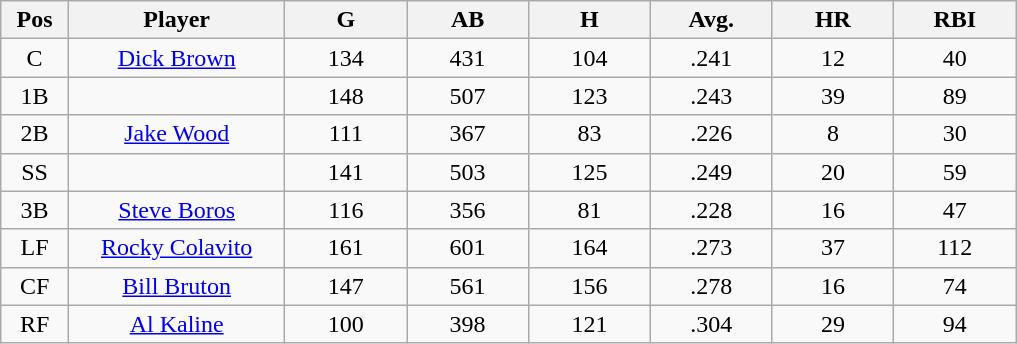<table class="wikitable sortable">
<tr>
<th bgcolor="#DDDDFF" width="5%">Pos</th>
<th bgcolor="#DDDDFF" width="16%">Player</th>
<th bgcolor="#DDDDFF" width="9%">G</th>
<th bgcolor="#DDDDFF" width="9%">AB</th>
<th bgcolor="#DDDDFF" width="9%">H</th>
<th bgcolor="#DDDDFF" width="9%">Avg.</th>
<th bgcolor="#DDDDFF" width="9%">HR</th>
<th bgcolor="#DDDDFF" width="9%">RBI</th>
</tr>
<tr align="center">
<td>C</td>
<td><a href='#'>Dick Brown</a></td>
<td>134</td>
<td>431</td>
<td>104</td>
<td>.241</td>
<td>12</td>
<td>40</td>
</tr>
<tr align="center">
<td>1B</td>
<td></td>
<td>148</td>
<td>507</td>
<td>123</td>
<td>.243</td>
<td>39</td>
<td>89</td>
</tr>
<tr align="center">
<td>2B</td>
<td><a href='#'>Jake Wood</a></td>
<td>111</td>
<td>367</td>
<td>83</td>
<td>.226</td>
<td>8</td>
<td>30</td>
</tr>
<tr align="center">
<td>SS</td>
<td></td>
<td>141</td>
<td>503</td>
<td>125</td>
<td>.249</td>
<td>20</td>
<td>59</td>
</tr>
<tr align="center">
<td>3B</td>
<td><a href='#'>Steve Boros</a></td>
<td>116</td>
<td>356</td>
<td>81</td>
<td>.228</td>
<td>16</td>
<td>47</td>
</tr>
<tr align="center">
<td>LF</td>
<td><a href='#'>Rocky Colavito</a></td>
<td>161</td>
<td>601</td>
<td>164</td>
<td>.273</td>
<td>37</td>
<td>112</td>
</tr>
<tr align="center">
<td>CF</td>
<td><a href='#'>Bill Bruton</a></td>
<td>147</td>
<td>561</td>
<td>156</td>
<td>.278</td>
<td>16</td>
<td>74</td>
</tr>
<tr align="center">
<td>RF</td>
<td><a href='#'>Al Kaline</a></td>
<td>100</td>
<td>398</td>
<td>121</td>
<td>.304</td>
<td>29</td>
<td>94</td>
</tr>
</table>
